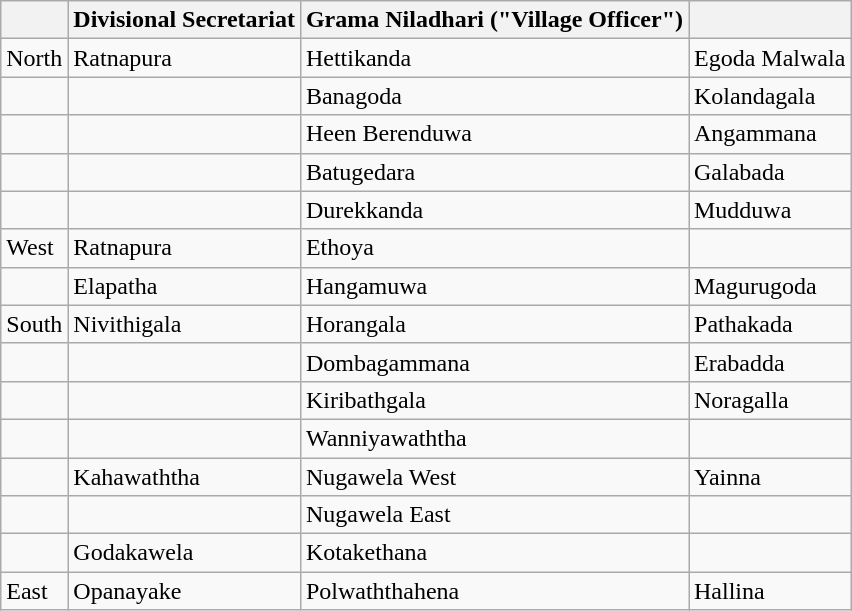<table class="wikitable">
<tr>
<th></th>
<th>Divisional Secretariat</th>
<th>Grama Niladhari ("Village Officer")</th>
<th></th>
</tr>
<tr>
<td>North</td>
<td>Ratnapura</td>
<td>Hettikanda</td>
<td>Egoda Malwala</td>
</tr>
<tr>
<td></td>
<td></td>
<td>Banagoda</td>
<td>Kolandagala</td>
</tr>
<tr>
<td></td>
<td></td>
<td>Heen Berenduwa</td>
<td>Angammana</td>
</tr>
<tr>
<td></td>
<td></td>
<td>Batugedara</td>
<td>Galabada</td>
</tr>
<tr>
<td></td>
<td></td>
<td>Durekkanda</td>
<td>Mudduwa</td>
</tr>
<tr>
<td>West</td>
<td>Ratnapura</td>
<td>Ethoya</td>
<td></td>
</tr>
<tr>
<td></td>
<td>Elapatha</td>
<td>Hangamuwa</td>
<td>Magurugoda</td>
</tr>
<tr>
<td>South</td>
<td>Nivithigala</td>
<td>Horangala</td>
<td>Pathakada</td>
</tr>
<tr>
<td></td>
<td></td>
<td>Dombagammana</td>
<td>Erabadda</td>
</tr>
<tr>
<td></td>
<td></td>
<td>Kiribathgala</td>
<td>Noragalla</td>
</tr>
<tr>
<td></td>
<td></td>
<td>Wanniyawaththa</td>
<td></td>
</tr>
<tr>
<td></td>
<td>Kahawaththa</td>
<td>Nugawela West</td>
<td>Yainna</td>
</tr>
<tr>
<td></td>
<td></td>
<td>Nugawela East</td>
<td></td>
</tr>
<tr>
<td></td>
<td>Godakawela</td>
<td>Kotakethana</td>
<td></td>
</tr>
<tr>
<td>East</td>
<td>Opanayake</td>
<td>Polwaththahena</td>
<td>Hallina</td>
</tr>
</table>
